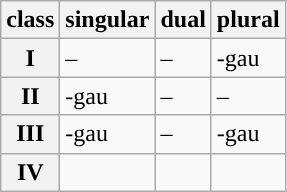<table class="wikitable">
<tr>
<th>class</th>
<th>singular</th>
<th>dual</th>
<th>plural</th>
</tr>
<tr>
<th>I</th>
<td>–</td>
<td>–</td>
<td>-gau</td>
</tr>
<tr>
<th>II</th>
<td>-gau</td>
<td>–</td>
<td>–</td>
</tr>
<tr>
<th>III</th>
<td>-gau</td>
<td>–</td>
<td>-gau</td>
</tr>
<tr>
<th>IV</th>
<td></td>
<td></td>
<td></td>
</tr>
</table>
